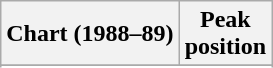<table class="wikitable sortable plainrowheaders" style="text-align:center">
<tr>
<th scope="col">Chart (1988–89)</th>
<th scope="col">Peak<br> position</th>
</tr>
<tr>
</tr>
<tr>
</tr>
<tr>
</tr>
<tr>
</tr>
<tr>
</tr>
<tr>
</tr>
</table>
